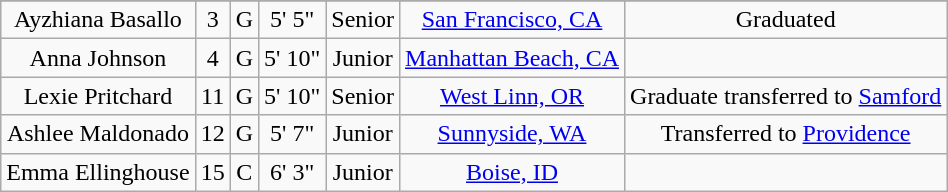<table class="wikitable sortable" style="text-align: center">
<tr align=center>
</tr>
<tr>
<td>Ayzhiana Basallo</td>
<td>3</td>
<td>G</td>
<td>5' 5"</td>
<td>Senior</td>
<td><a href='#'>San Francisco, CA</a></td>
<td>Graduated</td>
</tr>
<tr>
<td>Anna Johnson</td>
<td>4</td>
<td>G</td>
<td>5' 10"</td>
<td>Junior</td>
<td><a href='#'>Manhattan Beach, CA</a></td>
<td></td>
</tr>
<tr>
<td>Lexie Pritchard</td>
<td>11</td>
<td>G</td>
<td>5' 10"</td>
<td>Senior</td>
<td><a href='#'>West Linn, OR</a></td>
<td>Graduate transferred to <a href='#'>Samford</a></td>
</tr>
<tr>
<td>Ashlee Maldonado</td>
<td>12</td>
<td>G</td>
<td>5' 7"</td>
<td>Junior</td>
<td><a href='#'>Sunnyside, WA</a></td>
<td>Transferred to <a href='#'>Providence</a></td>
</tr>
<tr>
<td>Emma Ellinghouse</td>
<td>15</td>
<td>C</td>
<td>6' 3"</td>
<td>Junior</td>
<td><a href='#'>Boise, ID</a></td>
<td></td>
</tr>
</table>
